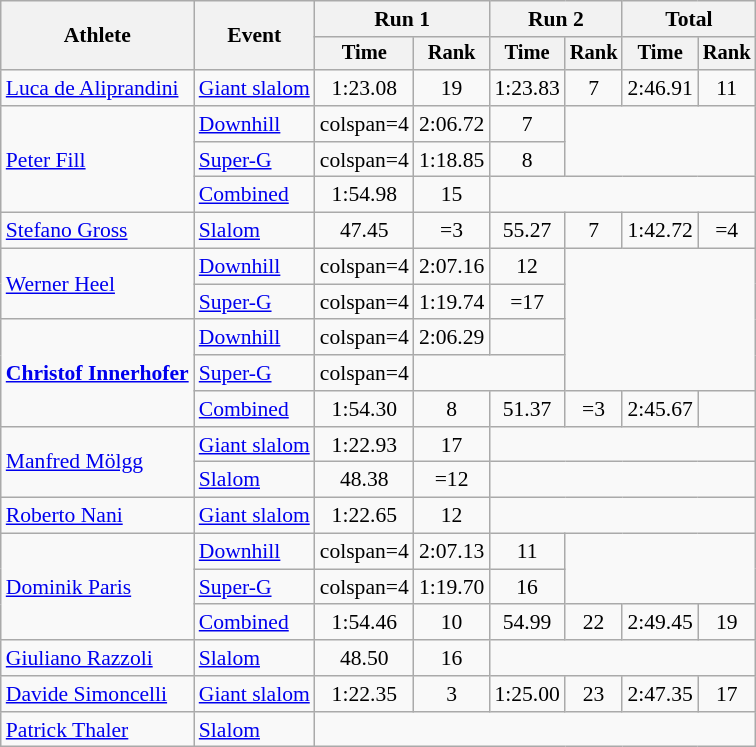<table class="wikitable" style="font-size:90%">
<tr>
<th rowspan=2>Athlete</th>
<th rowspan=2>Event</th>
<th colspan=2>Run 1</th>
<th colspan=2>Run 2</th>
<th colspan=2>Total</th>
</tr>
<tr style="font-size:95%">
<th>Time</th>
<th>Rank</th>
<th>Time</th>
<th>Rank</th>
<th>Time</th>
<th>Rank</th>
</tr>
<tr align=center>
<td align=left><a href='#'>Luca de Aliprandini</a></td>
<td align=left><a href='#'>Giant slalom</a></td>
<td>1:23.08</td>
<td>19</td>
<td>1:23.83</td>
<td>7</td>
<td>2:46.91</td>
<td>11</td>
</tr>
<tr align=center>
<td align=left rowspan=3><a href='#'>Peter Fill</a></td>
<td align=left><a href='#'>Downhill</a></td>
<td>colspan=4 </td>
<td>2:06.72</td>
<td>7</td>
</tr>
<tr align=center>
<td align=left><a href='#'>Super-G</a></td>
<td>colspan=4 </td>
<td>1:18.85</td>
<td>8</td>
</tr>
<tr align=center>
<td align=left><a href='#'>Combined</a></td>
<td>1:54.98</td>
<td>15</td>
<td colspan=4></td>
</tr>
<tr align=center>
<td align=left><a href='#'>Stefano Gross</a></td>
<td align=left><a href='#'>Slalom</a></td>
<td>47.45</td>
<td>=3</td>
<td>55.27</td>
<td>7</td>
<td>1:42.72</td>
<td>=4</td>
</tr>
<tr align=center>
<td align=left rowspan=2><a href='#'>Werner Heel</a></td>
<td align=left><a href='#'>Downhill</a></td>
<td>colspan=4 </td>
<td>2:07.16</td>
<td>12</td>
</tr>
<tr align=center>
<td align=left><a href='#'>Super-G</a></td>
<td>colspan=4 </td>
<td>1:19.74</td>
<td>=17</td>
</tr>
<tr align=center>
<td align=left rowspan=3><strong><a href='#'>Christof Innerhofer</a></strong></td>
<td align=left><a href='#'>Downhill</a></td>
<td>colspan=4 </td>
<td>2:06.29</td>
<td></td>
</tr>
<tr align=center>
<td align=left><a href='#'>Super-G</a></td>
<td>colspan=4 </td>
<td colspan=2></td>
</tr>
<tr align=center>
<td align=left><a href='#'>Combined</a></td>
<td>1:54.30</td>
<td>8</td>
<td>51.37</td>
<td>=3</td>
<td>2:45.67</td>
<td></td>
</tr>
<tr align=center>
<td align=left rowspan=2><a href='#'>Manfred Mölgg</a></td>
<td align=left><a href='#'>Giant slalom</a></td>
<td>1:22.93</td>
<td>17</td>
<td colspan=4></td>
</tr>
<tr align=center>
<td align=left><a href='#'>Slalom</a></td>
<td>48.38</td>
<td>=12</td>
<td colspan=4></td>
</tr>
<tr align=center>
<td align=left><a href='#'>Roberto Nani</a></td>
<td align=left><a href='#'>Giant slalom</a></td>
<td>1:22.65</td>
<td>12</td>
<td colspan=4></td>
</tr>
<tr align=center>
<td align=left rowspan=3><a href='#'>Dominik Paris</a></td>
<td align=left><a href='#'>Downhill</a></td>
<td>colspan=4 </td>
<td>2:07.13</td>
<td>11</td>
</tr>
<tr align=center>
<td align=left><a href='#'>Super-G</a></td>
<td>colspan=4 </td>
<td>1:19.70</td>
<td>16</td>
</tr>
<tr align=center>
<td align=left><a href='#'>Combined</a></td>
<td>1:54.46</td>
<td>10</td>
<td>54.99</td>
<td>22</td>
<td>2:49.45</td>
<td>19</td>
</tr>
<tr align=center>
<td align=left><a href='#'>Giuliano Razzoli</a></td>
<td align=left><a href='#'>Slalom</a></td>
<td>48.50</td>
<td>16</td>
<td colspan=4></td>
</tr>
<tr align=center>
<td align=left><a href='#'>Davide Simoncelli</a></td>
<td align=left><a href='#'>Giant slalom</a></td>
<td>1:22.35</td>
<td>3</td>
<td>1:25.00</td>
<td>23</td>
<td>2:47.35</td>
<td>17</td>
</tr>
<tr align=center>
<td align=left><a href='#'>Patrick Thaler</a></td>
<td align=left><a href='#'>Slalom</a></td>
<td colspan=6></td>
</tr>
</table>
